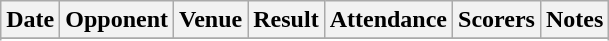<table class="wikitable">
<tr>
<th>Date</th>
<th>Opponent</th>
<th>Venue</th>
<th>Result</th>
<th>Attendance</th>
<th>Scorers</th>
<th>Notes</th>
</tr>
<tr>
</tr>
<tr style="background: #ffdddd;">
</tr>
<tr>
</tr>
<tr style="background: #ffffdd;">
</tr>
<tr>
</tr>
<tr style="background: #ddffdd;">
</tr>
<tr>
</tr>
</table>
